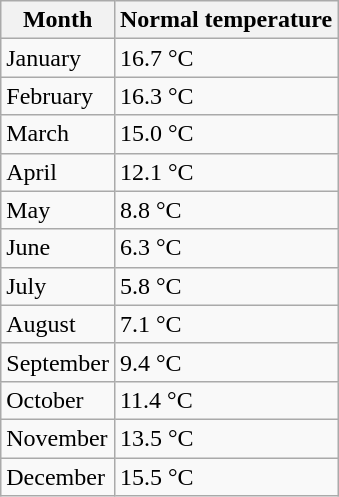<table class="wikitable">
<tr>
<th>Month</th>
<th>Normal temperature</th>
</tr>
<tr>
<td>January</td>
<td>16.7 °C</td>
</tr>
<tr>
<td>February</td>
<td>16.3 °C</td>
</tr>
<tr>
<td>March</td>
<td>15.0 °C</td>
</tr>
<tr>
<td>April</td>
<td>12.1 °C</td>
</tr>
<tr>
<td>May</td>
<td>8.8 °C</td>
</tr>
<tr>
<td>June</td>
<td>6.3 °C</td>
</tr>
<tr>
<td>July</td>
<td>5.8 °C</td>
</tr>
<tr>
<td>August</td>
<td>7.1 °C</td>
</tr>
<tr>
<td>September</td>
<td>9.4 °C</td>
</tr>
<tr>
<td>October</td>
<td>11.4 °C</td>
</tr>
<tr>
<td>November</td>
<td>13.5 °C</td>
</tr>
<tr>
<td>December</td>
<td>15.5 °C</td>
</tr>
</table>
